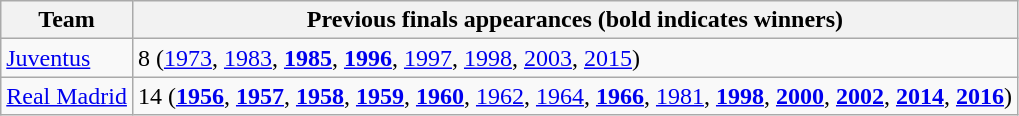<table class="wikitable">
<tr>
<th>Team</th>
<th>Previous finals appearances (bold indicates winners)</th>
</tr>
<tr>
<td> <a href='#'>Juventus</a></td>
<td>8 (<a href='#'>1973</a>, <a href='#'>1983</a>, <strong><a href='#'>1985</a></strong>, <strong><a href='#'>1996</a></strong>, <a href='#'>1997</a>, <a href='#'>1998</a>, <a href='#'>2003</a>, <a href='#'>2015</a>)</td>
</tr>
<tr>
<td> <a href='#'>Real Madrid</a></td>
<td>14 (<strong><a href='#'>1956</a></strong>, <strong><a href='#'>1957</a></strong>, <strong><a href='#'>1958</a></strong>, <strong><a href='#'>1959</a></strong>, <strong><a href='#'>1960</a></strong>, <a href='#'>1962</a>, <a href='#'>1964</a>, <strong><a href='#'>1966</a></strong>, <a href='#'>1981</a>, <strong><a href='#'>1998</a></strong>, <strong><a href='#'>2000</a></strong>, <strong><a href='#'>2002</a></strong>, <strong><a href='#'>2014</a></strong>, <strong><a href='#'>2016</a></strong>)</td>
</tr>
</table>
